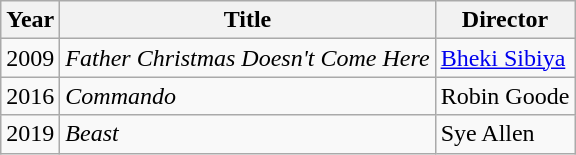<table class="wikitable">
<tr>
<th>Year</th>
<th>Title</th>
<th>Director</th>
</tr>
<tr>
<td>2009</td>
<td><em>Father Christmas Doesn't Come Here</em></td>
<td><a href='#'>Bheki Sibiya</a></td>
</tr>
<tr>
<td>2016</td>
<td><em>Commando</em></td>
<td>Robin Goode</td>
</tr>
<tr>
<td>2019</td>
<td><em>Beast</em></td>
<td>Sye Allen</td>
</tr>
</table>
